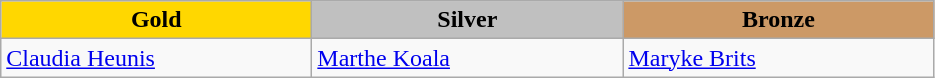<table class="wikitable" style="text-align:left">
<tr align="center">
<td width=200 bgcolor=gold><strong>Gold</strong></td>
<td width=200 bgcolor=silver><strong>Silver</strong></td>
<td width=200 bgcolor=CC9966><strong>Bronze</strong></td>
</tr>
<tr>
<td><a href='#'>Claudia Heunis</a><br><em></em></td>
<td><a href='#'>Marthe Koala</a><br><em></em></td>
<td><a href='#'>Maryke Brits</a><br><em></em></td>
</tr>
</table>
